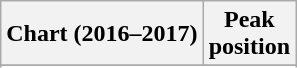<table class="wikitable sortable plainrowheaders" style="text-align:center">
<tr>
<th scope="col">Chart (2016–2017)</th>
<th scope="col">Peak<br>position</th>
</tr>
<tr>
</tr>
<tr>
</tr>
<tr>
</tr>
<tr>
</tr>
<tr>
</tr>
<tr>
</tr>
<tr>
</tr>
<tr>
</tr>
<tr>
</tr>
<tr>
</tr>
<tr>
</tr>
</table>
